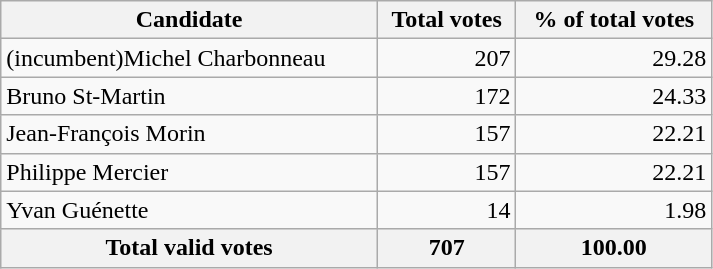<table class="wikitable" width="475">
<tr>
<th align="left">Candidate</th>
<th align="right">Total votes</th>
<th align="right">% of total votes</th>
</tr>
<tr>
<td align="left">(incumbent)Michel Charbonneau</td>
<td align="right">207</td>
<td align="right">29.28</td>
</tr>
<tr>
<td align="left">Bruno St-Martin</td>
<td align="right">172</td>
<td align="right">24.33</td>
</tr>
<tr>
<td align="left">Jean-François Morin</td>
<td align="right">157</td>
<td align="right">22.21</td>
</tr>
<tr>
<td align="left">Philippe Mercier</td>
<td align="right">157</td>
<td align="right">22.21</td>
</tr>
<tr>
<td align="left">Yvan Guénette</td>
<td align="right">14</td>
<td align="right">1.98</td>
</tr>
<tr bgcolor="#EEEEEE">
<th align="left">Total valid votes</th>
<th align="right"><strong>707</strong></th>
<th align="right"><strong>100.00</strong></th>
</tr>
</table>
